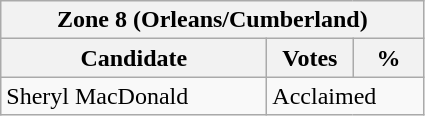<table class="wikitable">
<tr>
<th colspan="3">Zone 8 (Orleans/Cumberland)</th>
</tr>
<tr>
<th style="width: 170px">Candidate</th>
<th style="width: 50px">Votes</th>
<th style="width: 40px">%</th>
</tr>
<tr>
<td>Sheryl MacDonald</td>
<td colspan="2">Acclaimed</td>
</tr>
</table>
